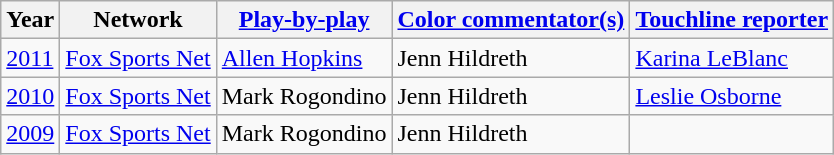<table class=wikitable>
<tr>
<th>Year</th>
<th>Network</th>
<th><a href='#'>Play-by-play</a></th>
<th><a href='#'>Color commentator(s)</a></th>
<th><a href='#'>Touchline reporter</a></th>
</tr>
<tr>
<td><a href='#'>2011</a></td>
<td><a href='#'>Fox Sports Net</a></td>
<td><a href='#'>Allen Hopkins</a></td>
<td>Jenn Hildreth</td>
<td><a href='#'>Karina LeBlanc</a></td>
</tr>
<tr>
<td><a href='#'>2010</a></td>
<td><a href='#'>Fox Sports Net</a></td>
<td>Mark Rogondino</td>
<td>Jenn Hildreth</td>
<td><a href='#'>Leslie Osborne</a></td>
</tr>
<tr>
<td><a href='#'>2009</a></td>
<td><a href='#'>Fox Sports Net</a></td>
<td>Mark Rogondino</td>
<td>Jenn Hildreth</td>
<td></td>
</tr>
</table>
